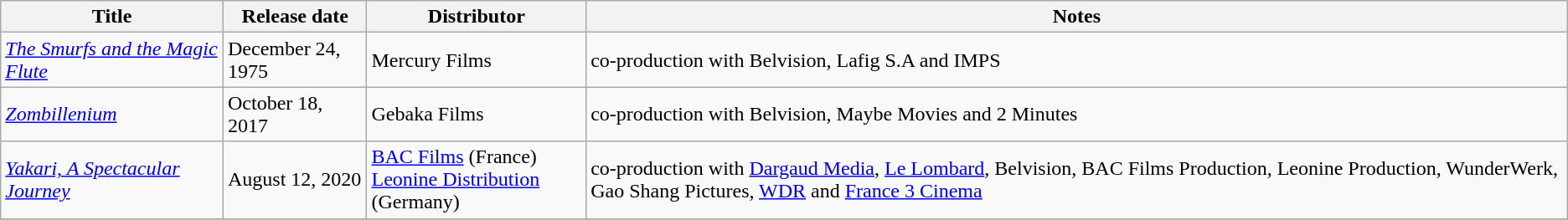<table class="wikitable sortable">
<tr>
<th>Title</th>
<th>Release date</th>
<th>Distributor</th>
<th>Notes</th>
</tr>
<tr>
<td><em><a href='#'>The Smurfs and the Magic Flute</a></em></td>
<td>December 24, 1975</td>
<td>Mercury Films</td>
<td>co-production with Belvision, Lafig S.A and IMPS</td>
</tr>
<tr>
<td><em><a href='#'>Zombillenium</a></em></td>
<td>October 18, 2017</td>
<td>Gebaka Films</td>
<td>co-production with Belvision, Maybe Movies and 2 Minutes</td>
</tr>
<tr>
<td><em><a href='#'>Yakari, A Spectacular Journey</a></em></td>
<td>August 12, 2020</td>
<td><a href='#'>BAC Films</a> (France)<br><a href='#'>Leonine Distribution</a> (Germany)</td>
<td>co-production with <a href='#'>Dargaud Media</a>, <a href='#'>Le Lombard</a>, Belvision, BAC Films Production, Leonine Production, WunderWerk, Gao Shang Pictures, <a href='#'>WDR</a> and <a href='#'>France 3 Cinema</a></td>
</tr>
<tr>
</tr>
</table>
